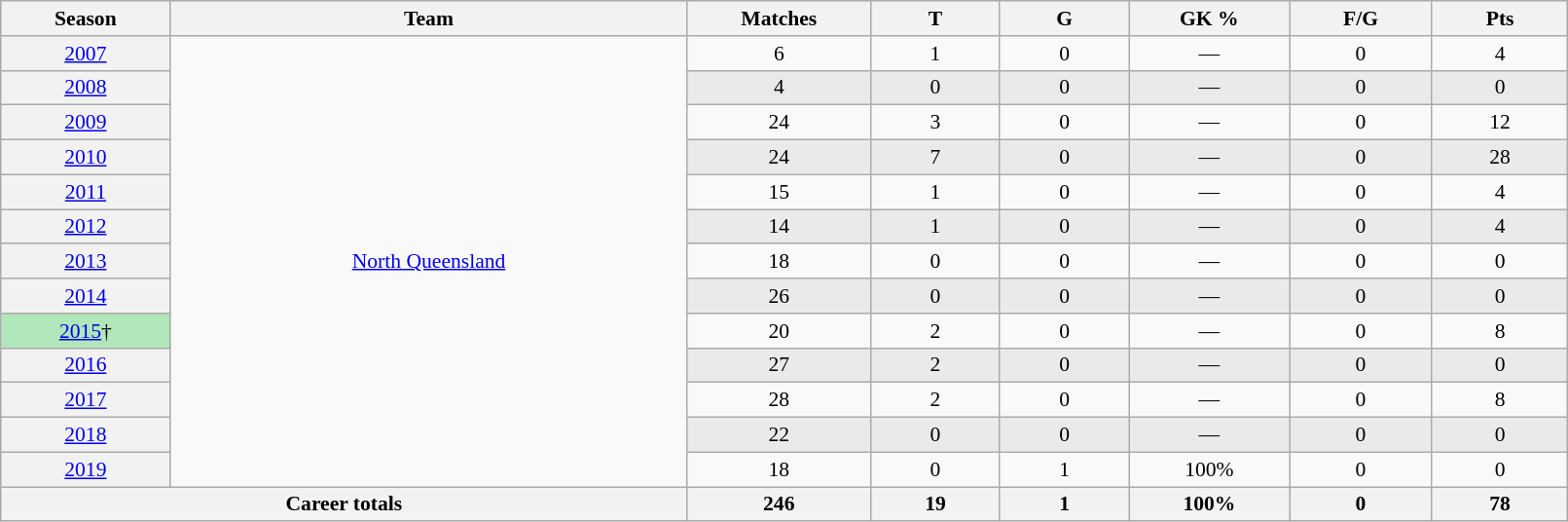<table class="wikitable sortable"  style="font-size:90%; text-align:center; width:85%;">
<tr>
<th width=2%>Season</th>
<th width=8%>Team</th>
<th width=2%>Matches</th>
<th width=2%>T</th>
<th width=2%>G</th>
<th width=2%>GK %</th>
<th width=2%>F/G</th>
<th width=2%>Pts</th>
</tr>
<tr>
<th scope="row" style="text-align:center; font-weight:normal"><a href='#'>2007</a></th>
<td rowspan="13" style="text-align:center;"> <a href='#'>North Queensland</a></td>
<td>6</td>
<td>1</td>
<td>0</td>
<td>—</td>
<td>0</td>
<td>4</td>
</tr>
<tr style="background-color: #EAEAEA">
<th scope="row" style="text-align:center; font-weight:normal"><a href='#'>2008</a></th>
<td>4</td>
<td>0</td>
<td>0</td>
<td>—</td>
<td>0</td>
<td>0</td>
</tr>
<tr>
<th scope="row" style="text-align:center; font-weight:normal"><a href='#'>2009</a></th>
<td>24</td>
<td>3</td>
<td>0</td>
<td>—</td>
<td>0</td>
<td>12</td>
</tr>
<tr style="background-color: #EAEAEA">
<th scope="row" style="text-align:center; font-weight:normal"><a href='#'>2010</a></th>
<td>24</td>
<td>7</td>
<td>0</td>
<td>—</td>
<td>0</td>
<td>28</td>
</tr>
<tr>
<th scope="row" style="text-align:center; font-weight:normal"><a href='#'>2011</a></th>
<td>15</td>
<td>1</td>
<td>0</td>
<td>—</td>
<td>0</td>
<td>4</td>
</tr>
<tr style="background-color: #EAEAEA">
<th scope="row" style="text-align:center; font-weight:normal"><a href='#'>2012</a></th>
<td>14</td>
<td>1</td>
<td>0</td>
<td>—</td>
<td>0</td>
<td>4</td>
</tr>
<tr>
<th scope="row" style="text-align:center; font-weight:normal"><a href='#'>2013</a></th>
<td>18</td>
<td>0</td>
<td>0</td>
<td>—</td>
<td>0</td>
<td>0</td>
</tr>
<tr style="background-color: #EAEAEA">
<th scope="row" style="text-align:center; font-weight:normal"><a href='#'>2014</a></th>
<td>26</td>
<td>0</td>
<td>0</td>
<td>—</td>
<td>0</td>
<td>0</td>
</tr>
<tr>
<th scope="row" style="text-align:center; font-weight:normal; background:#afe6ba;"><a href='#'>2015</a>†</th>
<td>20</td>
<td>2</td>
<td>0</td>
<td>—</td>
<td>0</td>
<td>8</td>
</tr>
<tr style="background-color: #EAEAEA">
<th scope="row" style="text-align:center; font-weight:normal"><a href='#'>2016</a></th>
<td>27</td>
<td>2</td>
<td>0</td>
<td>—</td>
<td>0</td>
<td>0</td>
</tr>
<tr>
<th scope="row" style="text-align:center; font-weight:normal"><a href='#'>2017</a></th>
<td>28</td>
<td>2</td>
<td>0</td>
<td>—</td>
<td>0</td>
<td>8</td>
</tr>
<tr style="background-color: #EAEAEA">
<th scope="row" style="text-align:center; font-weight:normal"><a href='#'>2018</a></th>
<td>22</td>
<td>0</td>
<td>0</td>
<td>—</td>
<td>0</td>
<td>0</td>
</tr>
<tr>
<th scope="row" style="text-align:center; font-weight:normal"><a href='#'>2019</a></th>
<td>18</td>
<td>0</td>
<td>1</td>
<td>100%</td>
<td>0</td>
<td>0</td>
</tr>
<tr class="sortbottom">
<th colspan=2>Career totals</th>
<th>246</th>
<th>19</th>
<th>1</th>
<th>100%</th>
<th>0</th>
<th>78</th>
</tr>
</table>
